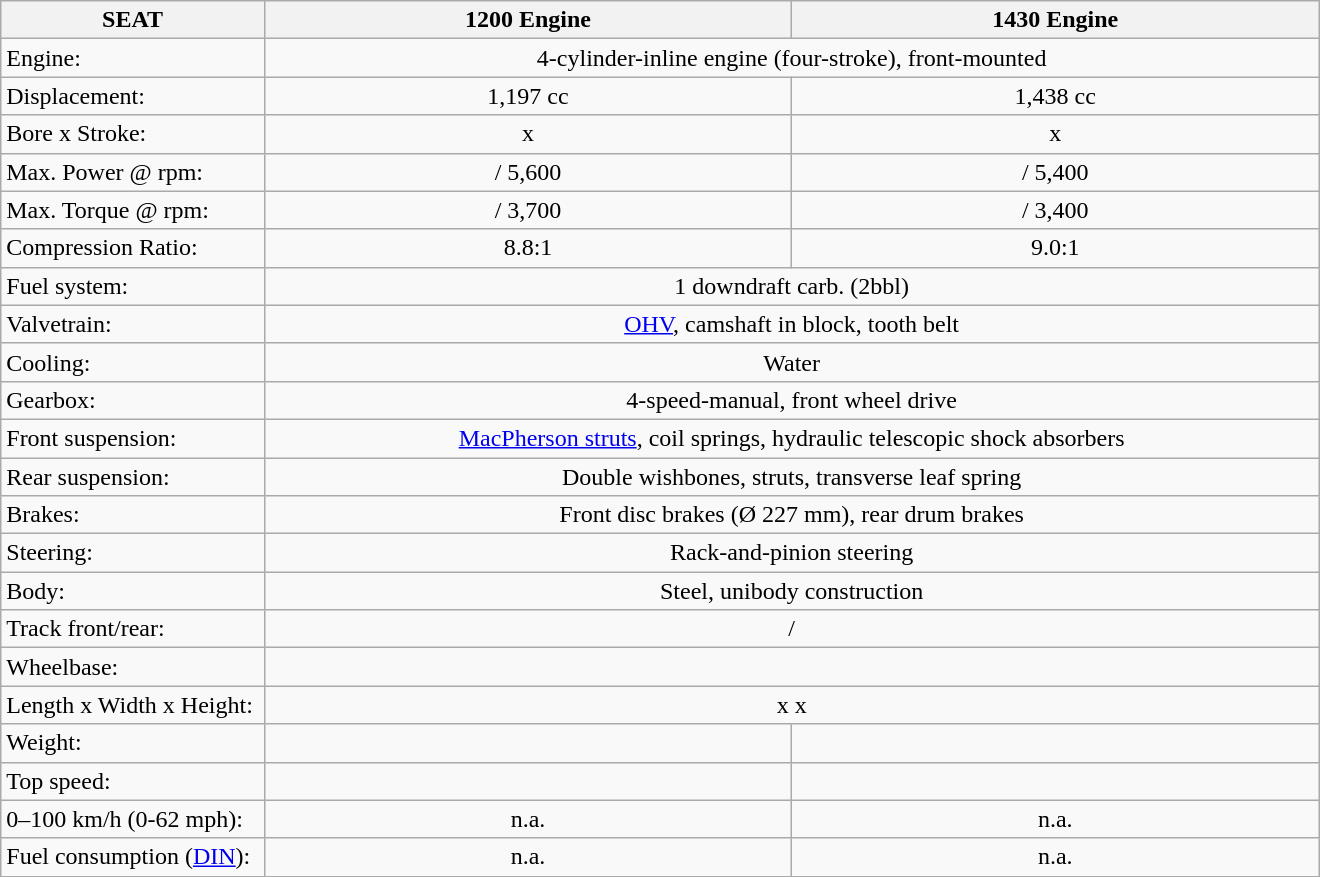<table class="wikitable">
<tr>
<th width="20%">SEAT</th>
<th width="40%">1200 Engine</th>
<th width="40%">1430 Engine</th>
</tr>
<tr>
<td>Engine: </td>
<td colspan="2" align="center">4-cylinder-inline engine (four-stroke), front-mounted</td>
</tr>
<tr>
<td>Displacement: </td>
<td align="center">1,197 cc</td>
<td align="center">1,438 cc</td>
</tr>
<tr>
<td>Bore x Stroke: </td>
<td align="center"> x </td>
<td align="center"> x </td>
</tr>
<tr>
<td>Max. Power @ rpm: </td>
<td align="center"> / 5,600</td>
<td align="center"> / 5,400</td>
</tr>
<tr>
<td>Max. Torque @ rpm: </td>
<td align="center"> / 3,700</td>
<td align="center"> / 3,400</td>
</tr>
<tr>
<td>Compression Ratio: </td>
<td align="center">8.8:1</td>
<td align="center">9.0:1</td>
</tr>
<tr>
<td>Fuel system: </td>
<td colspan="2" align="center">1 downdraft carb. (2bbl)</td>
</tr>
<tr>
<td>Valvetrain: </td>
<td colspan="2" align="center"><a href='#'>OHV</a>, camshaft in block, tooth belt</td>
</tr>
<tr>
<td>Cooling: </td>
<td colspan="2" align="center">Water</td>
</tr>
<tr>
<td>Gearbox: </td>
<td colspan="2" align="center">4-speed-manual, front wheel drive</td>
</tr>
<tr>
<td>Front suspension: </td>
<td colspan="2" align="center"><a href='#'>MacPherson struts</a>, coil springs, hydraulic telescopic shock absorbers</td>
</tr>
<tr>
<td>Rear suspension: </td>
<td colspan="2" align="center">Double wishbones, struts, transverse leaf spring</td>
</tr>
<tr>
<td>Brakes: </td>
<td colspan="2" align="center">Front disc brakes (Ø 227 mm), rear drum brakes</td>
</tr>
<tr>
<td>Steering: </td>
<td colspan="2" align="center">Rack-and-pinion steering</td>
</tr>
<tr>
<td>Body: </td>
<td colspan="2" align="center">Steel, unibody construction</td>
</tr>
<tr>
<td>Track front/rear: </td>
<td colspan="2" align="center"> / </td>
</tr>
<tr>
<td>Wheelbase: </td>
<td colspan="2" align="center"></td>
</tr>
<tr>
<td>Length x Width x Height: </td>
<td colspan="2" align="center"> x  x </td>
</tr>
<tr>
<td>Weight: </td>
<td align="center"></td>
<td align="center"></td>
</tr>
<tr>
<td>Top speed: </td>
<td align="center"></td>
<td align="center"></td>
</tr>
<tr>
<td>0–100 km/h (0-62 mph): </td>
<td align="center">n.a.</td>
<td align="center">n.a.</td>
</tr>
<tr>
<td>Fuel consumption (<a href='#'>DIN</a>): </td>
<td align="center">n.a.</td>
<td align="center">n.a.</td>
</tr>
</table>
